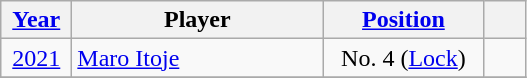<table class="wikitable">
<tr>
<th width=40><a href='#'>Year</a></th>
<th width=160>Player</th>
<th width=100><a href='#'>Position</a></th>
<th width=20></th>
</tr>
<tr>
<td align=center><a href='#'>2021</a></td>
<td> <a href='#'>Maro Itoje</a></td>
<td align=center>No. 4 (<a href='#'>Lock</a>)</td>
<td align=center></td>
</tr>
<tr>
</tr>
</table>
